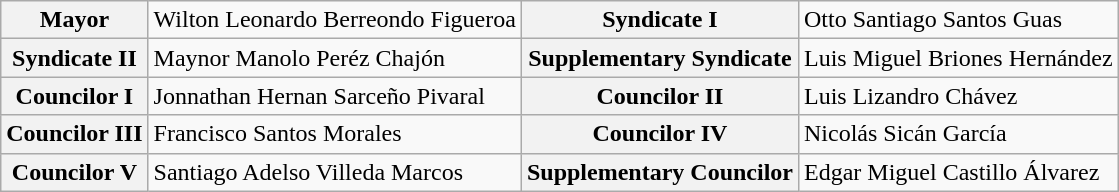<table class="wikitable">
<tr>
<th>Mayor</th>
<td>Wilton Leonardo Berreondo Figueroa</td>
<th>Syndicate I</th>
<td>Otto Santiago Santos Guas</td>
</tr>
<tr>
<th>Syndicate II</th>
<td>Maynor Manolo Peréz Chajón</td>
<th>Supplementary Syndicate</th>
<td>Luis Miguel Briones Hernández</td>
</tr>
<tr>
<th>Councilor I</th>
<td>Jonnathan Hernan Sarceño Pivaral</td>
<th>Councilor II</th>
<td>Luis Lizandro Chávez</td>
</tr>
<tr>
<th>Councilor III</th>
<td>Francisco Santos Morales</td>
<th>Councilor IV</th>
<td>Nicolás Sicán García</td>
</tr>
<tr>
<th>Councilor V</th>
<td>Santiago Adelso Villeda Marcos</td>
<th>Supplementary Councilor</th>
<td>Edgar Miguel Castillo Álvarez</td>
</tr>
</table>
